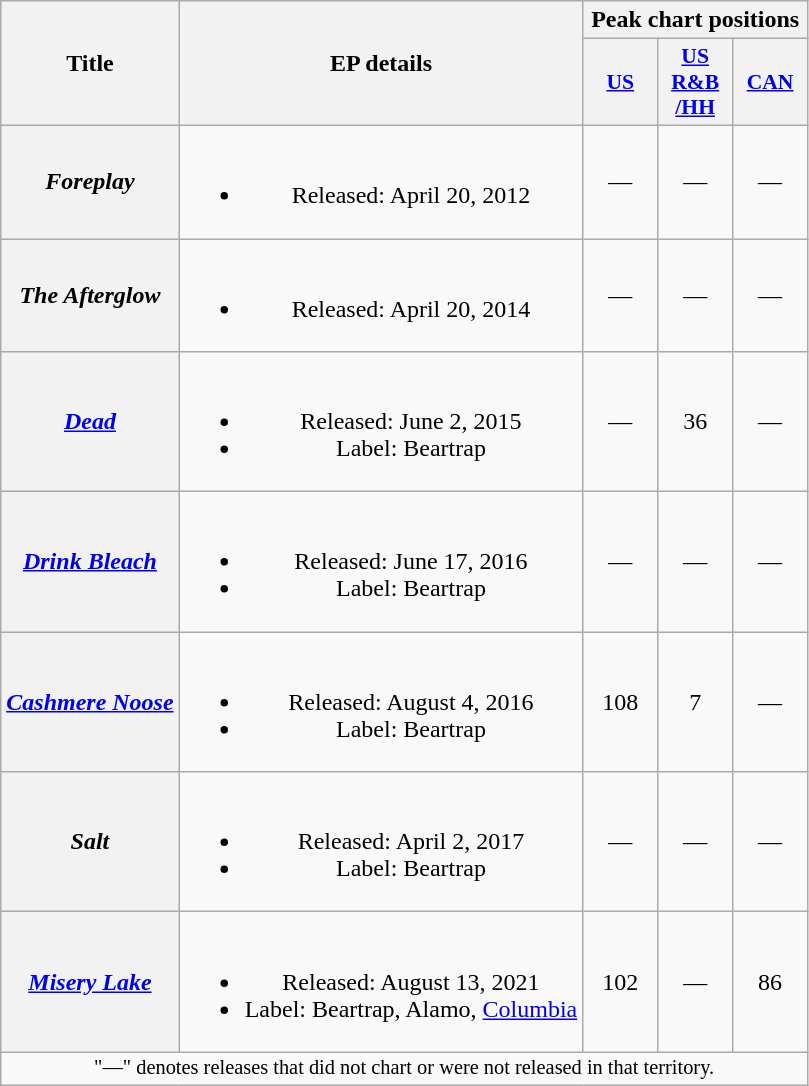<table class="wikitable plainrowheaders" style="text-align:center;">
<tr>
<th scope="col" rowspan="2">Title</th>
<th scope="col" rowspan="2">EP details</th>
<th scope="col" colspan="3">Peak chart positions</th>
</tr>
<tr>
<th scope="col" style="width:3em;font-size:90%;"><a href='#'>US</a><br></th>
<th scope="col" style="width:3em;font-size:90%;"><a href='#'>US<br>R&B<br>/HH</a><br></th>
<th scope="col" style="width:3em;font-size:90%;"><a href='#'>CAN</a><br></th>
</tr>
<tr>
<th scope="row"><em>Foreplay</em></th>
<td><br><ul><li>Released: April 20, 2012</li></ul></td>
<td>—</td>
<td>—</td>
<td>—</td>
</tr>
<tr>
<th scope="row"><em>The Afterglow</em></th>
<td><br><ul><li>Released: April 20, 2014</li></ul></td>
<td>—</td>
<td>—</td>
<td>—</td>
</tr>
<tr>
<th scope="row"><em><a href='#'>Dead</a></em></th>
<td><br><ul><li>Released: June 2, 2015</li><li>Label: Beartrap</li></ul></td>
<td>—</td>
<td>36</td>
<td>—</td>
</tr>
<tr>
<th scope="row"><em><a href='#'>Drink Bleach</a></em></th>
<td><br><ul><li>Released: June 17, 2016</li><li>Label: Beartrap</li></ul></td>
<td>—</td>
<td>—</td>
<td>—</td>
</tr>
<tr>
<th scope="row"><em><a href='#'>Cashmere Noose</a></em></th>
<td><br><ul><li>Released: August 4, 2016</li><li>Label: Beartrap</li></ul></td>
<td>108</td>
<td>7</td>
<td>—</td>
</tr>
<tr>
<th scope="row"><em>Salt</em></th>
<td><br><ul><li>Released: April 2, 2017</li><li>Label: Beartrap</li></ul></td>
<td>—</td>
<td>—</td>
<td>—</td>
</tr>
<tr>
<th scope="row"><em><a href='#'>Misery Lake</a></em></th>
<td><br><ul><li>Released: August 13, 2021</li><li>Label: Beartrap, Alamo, <a href='#'>Columbia</a></li></ul></td>
<td>102</td>
<td>—</td>
<td>86</td>
</tr>
<tr>
<td colspan="15" style="font-size:85%">"—" denotes releases that did not chart or were not released in that territory.</td>
</tr>
</table>
